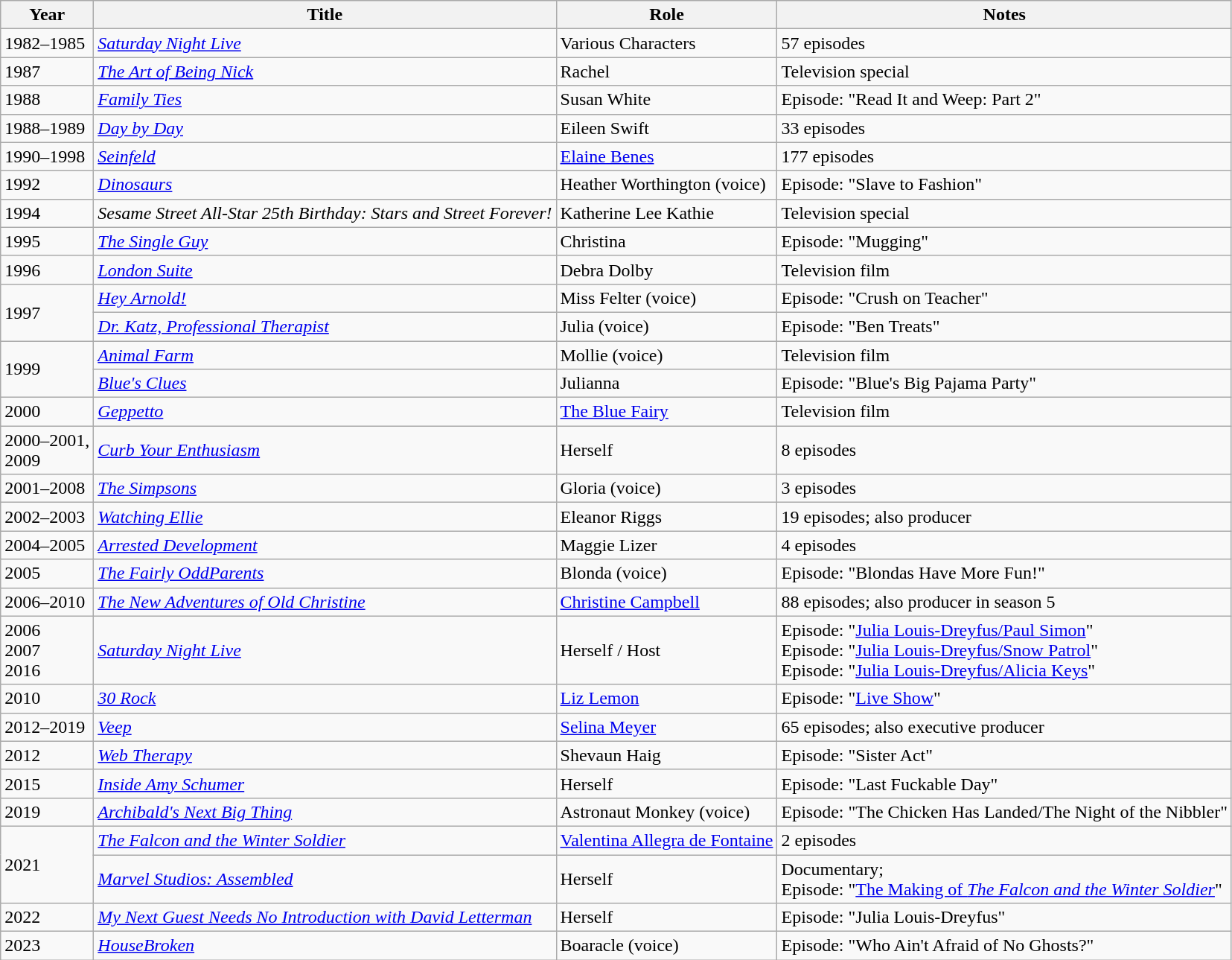<table class = "wikitable sortable">
<tr>
<th>Year</th>
<th>Title</th>
<th>Role</th>
<th class="unsortable">Notes</th>
</tr>
<tr>
<td>1982–1985</td>
<td><em><a href='#'>Saturday Night Live</a></em></td>
<td>Various Characters</td>
<td>57 episodes</td>
</tr>
<tr>
<td>1987</td>
<td><em><a href='#'>The Art of Being Nick</a></em></td>
<td>Rachel</td>
<td>Television special</td>
</tr>
<tr>
<td>1988</td>
<td><em><a href='#'>Family Ties</a></em></td>
<td>Susan White</td>
<td>Episode: "Read It and Weep: Part 2"</td>
</tr>
<tr>
<td>1988–1989</td>
<td><em><a href='#'>Day by Day</a></em></td>
<td>Eileen Swift</td>
<td>33 episodes</td>
</tr>
<tr>
<td>1990–1998</td>
<td><em><a href='#'>Seinfeld</a></em></td>
<td><a href='#'>Elaine Benes</a></td>
<td>177 episodes</td>
</tr>
<tr>
<td>1992</td>
<td><em><a href='#'>Dinosaurs</a></em></td>
<td>Heather Worthington (voice)</td>
<td>Episode: "Slave to Fashion"</td>
</tr>
<tr>
<td>1994</td>
<td><em>Sesame Street All-Star 25th Birthday: Stars and Street Forever!</em></td>
<td>Katherine Lee Kathie</td>
<td>Television special</td>
</tr>
<tr>
<td>1995</td>
<td><em><a href='#'>The Single Guy</a></em></td>
<td>Christina</td>
<td>Episode: "Mugging"</td>
</tr>
<tr>
<td>1996</td>
<td><em><a href='#'>London Suite</a></em></td>
<td>Debra Dolby</td>
<td>Television film</td>
</tr>
<tr>
<td rowspan="2">1997</td>
<td><em><a href='#'>Hey Arnold!</a></em></td>
<td>Miss Felter (voice)</td>
<td>Episode: "Crush on Teacher"</td>
</tr>
<tr>
<td><em><a href='#'>Dr. Katz, Professional Therapist</a></em></td>
<td>Julia (voice)</td>
<td>Episode: "Ben Treats"</td>
</tr>
<tr>
<td rowspan="2">1999</td>
<td><em><a href='#'>Animal Farm</a></em></td>
<td>Mollie (voice)</td>
<td>Television film</td>
</tr>
<tr>
<td><em><a href='#'>Blue's Clues</a></em></td>
<td>Julianna</td>
<td>Episode: "Blue's Big Pajama Party"</td>
</tr>
<tr>
<td>2000</td>
<td><em><a href='#'>Geppetto</a></em></td>
<td><a href='#'>The Blue Fairy</a></td>
<td>Television film</td>
</tr>
<tr>
<td>2000–2001, <br> 2009</td>
<td><em><a href='#'>Curb Your Enthusiasm</a></em></td>
<td>Herself</td>
<td>8 episodes</td>
</tr>
<tr>
<td>2001–2008</td>
<td><em><a href='#'>The Simpsons</a></em></td>
<td>Gloria (voice)</td>
<td>3 episodes</td>
</tr>
<tr>
<td>2002–2003</td>
<td><em><a href='#'>Watching Ellie</a></em></td>
<td>Eleanor Riggs</td>
<td>19 episodes; also producer</td>
</tr>
<tr>
<td>2004–2005</td>
<td><em><a href='#'>Arrested Development</a></em></td>
<td>Maggie Lizer</td>
<td>4 episodes</td>
</tr>
<tr>
<td>2005</td>
<td><em><a href='#'>The Fairly OddParents</a></em></td>
<td>Blonda (voice)</td>
<td>Episode: "Blondas Have More Fun!"</td>
</tr>
<tr>
<td>2006–2010</td>
<td><em><a href='#'>The New Adventures of Old Christine</a></em></td>
<td><a href='#'>Christine Campbell</a></td>
<td>88 episodes; also producer in season 5</td>
</tr>
<tr>
<td>2006 <br> 2007 <br> 2016</td>
<td><em><a href='#'>Saturday Night Live</a></em></td>
<td>Herself / Host</td>
<td>Episode: "<a href='#'>Julia Louis-Dreyfus/Paul Simon</a>" <br> Episode: "<a href='#'>Julia Louis-Dreyfus/Snow Patrol</a>" <br> Episode: "<a href='#'>Julia Louis-Dreyfus/Alicia Keys</a>"</td>
</tr>
<tr>
<td>2010</td>
<td><em><a href='#'>30 Rock</a></em></td>
<td><a href='#'>Liz Lemon</a></td>
<td>Episode: "<a href='#'>Live Show</a>"</td>
</tr>
<tr>
<td>2012–2019</td>
<td><em><a href='#'>Veep</a></em></td>
<td><a href='#'>Selina Meyer</a></td>
<td>65 episodes; also executive producer</td>
</tr>
<tr>
<td>2012</td>
<td><em><a href='#'>Web Therapy</a></em></td>
<td>Shevaun Haig</td>
<td>Episode: "Sister Act"</td>
</tr>
<tr>
<td>2015</td>
<td><em><a href='#'>Inside Amy Schumer</a></em></td>
<td>Herself</td>
<td>Episode: "Last Fuckable Day"</td>
</tr>
<tr>
<td>2019</td>
<td><em><a href='#'>Archibald's Next Big Thing</a></em></td>
<td>Astronaut Monkey (voice)</td>
<td>Episode: "The Chicken Has Landed/The Night of the Nibbler"</td>
</tr>
<tr>
<td rowspan="2">2021</td>
<td><em><a href='#'>The Falcon and the Winter Soldier</a></em></td>
<td><a href='#'>Valentina Allegra de Fontaine</a></td>
<td>2 episodes</td>
</tr>
<tr>
<td><em><a href='#'>Marvel Studios: Assembled</a></em></td>
<td>Herself</td>
<td>Documentary; <br> Episode: "<a href='#'>The Making of <em>The Falcon and the Winter Soldier</em></a>"</td>
</tr>
<tr>
<td>2022</td>
<td><em><a href='#'>My Next Guest Needs No Introduction with David Letterman</a></em></td>
<td>Herself</td>
<td>Episode: "Julia Louis-Dreyfus"</td>
</tr>
<tr>
<td>2023</td>
<td><em><a href='#'>HouseBroken</a></em></td>
<td>Boaracle (voice)</td>
<td>Episode: "Who Ain't Afraid of No Ghosts?"</td>
</tr>
</table>
